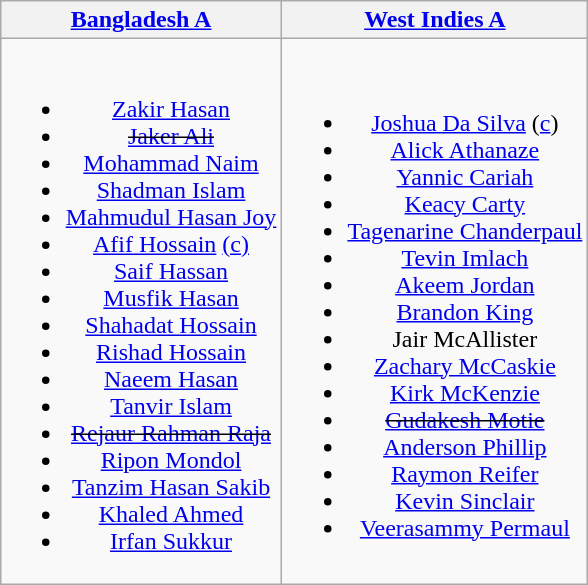<table class="wikitable" style="text-align:center; margin:auto">
<tr>
<th> <a href='#'>Bangladesh A</a></th>
<th> <a href='#'>West Indies A</a></th>
</tr>
<tr>
<td><br><ul><li><a href='#'>Zakir Hasan</a></li><li><s> <a href='#'>Jaker Ali</a> </s></li><li><a href='#'>Mohammad Naim</a></li><li><a href='#'>Shadman Islam</a></li><li><a href='#'>Mahmudul Hasan Joy</a></li><li><a href='#'>Afif Hossain</a> <a href='#'>(c)</a></li><li><a href='#'>Saif Hassan</a></li><li><a href='#'>Musfik Hasan</a></li><li><a href='#'>Shahadat Hossain</a></li><li><a href='#'>Rishad Hossain</a></li><li><a href='#'>Naeem Hasan</a></li><li><a href='#'>Tanvir Islam</a></li><li><s><a href='#'>Rejaur Rahman Raja</a></s></li><li><a href='#'>Ripon Mondol</a></li><li><a href='#'>Tanzim Hasan Sakib</a></li><li><a href='#'>Khaled Ahmed</a></li><li><a href='#'>Irfan Sukkur</a></li></ul></td>
<td><br><ul><li><a href='#'>Joshua Da Silva</a> (<a href='#'>c</a>)</li><li><a href='#'>Alick Athanaze</a></li><li><a href='#'>Yannic Cariah</a></li><li><a href='#'>Keacy Carty</a></li><li><a href='#'>Tagenarine Chanderpaul</a></li><li><a href='#'>Tevin Imlach</a></li><li><a href='#'>Akeem Jordan</a></li><li><a href='#'>Brandon King</a></li><li>Jair McAllister</li><li><a href='#'>Zachary McCaskie</a></li><li><a href='#'>Kirk McKenzie</a></li><li><s><a href='#'>Gudakesh Motie</a></s></li><li><a href='#'>Anderson Phillip</a></li><li><a href='#'>Raymon Reifer</a></li><li><a href='#'>Kevin Sinclair</a></li><li><a href='#'>Veerasammy Permaul</a></li></ul></td>
</tr>
</table>
